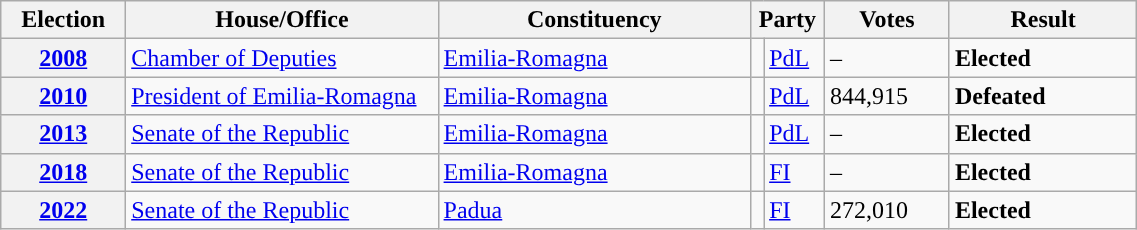<table class=wikitable style="width:60%; border:1px #AAAAFF solid">
<tr>
<th width=10%>Election</th>
<th width=25%>House/Office</th>
<th width=25%>Constituency</th>
<th width=5% colspan="2">Party</th>
<th width=10%>Votes</th>
<th width=15%>Result</th>
</tr>
<tr>
<th><a href='#'>2008</a></th>
<td><a href='#'>Chamber of Deputies</a></td>
<td><a href='#'>Emilia-Romagna</a></td>
<td></td>
<td><a href='#'>PdL</a></td>
<td>–</td>
<td> <strong>Elected</strong></td>
</tr>
<tr>
<th><a href='#'>2010</a></th>
<td><a href='#'>President of Emilia-Romagna</a></td>
<td><a href='#'>Emilia-Romagna</a></td>
<td></td>
<td><a href='#'>PdL</a></td>
<td>844,915</td>
<td> <strong>Defeated</strong></td>
</tr>
<tr>
<th><a href='#'>2013</a></th>
<td><a href='#'>Senate of the Republic</a></td>
<td><a href='#'>Emilia-Romagna</a></td>
<td></td>
<td><a href='#'>PdL</a></td>
<td>–</td>
<td> <strong>Elected</strong></td>
</tr>
<tr>
<th><a href='#'>2018</a></th>
<td><a href='#'>Senate of the Republic</a></td>
<td><a href='#'>Emilia-Romagna</a></td>
<td></td>
<td><a href='#'>FI</a></td>
<td>–</td>
<td> <strong>Elected</strong></td>
</tr>
<tr>
<th><a href='#'>2022</a></th>
<td><a href='#'>Senate of the Republic</a></td>
<td><a href='#'>Padua</a></td>
<td></td>
<td><a href='#'>FI</a></td>
<td>272,010</td>
<td> <strong>Elected</strong></td>
</tr>
</table>
